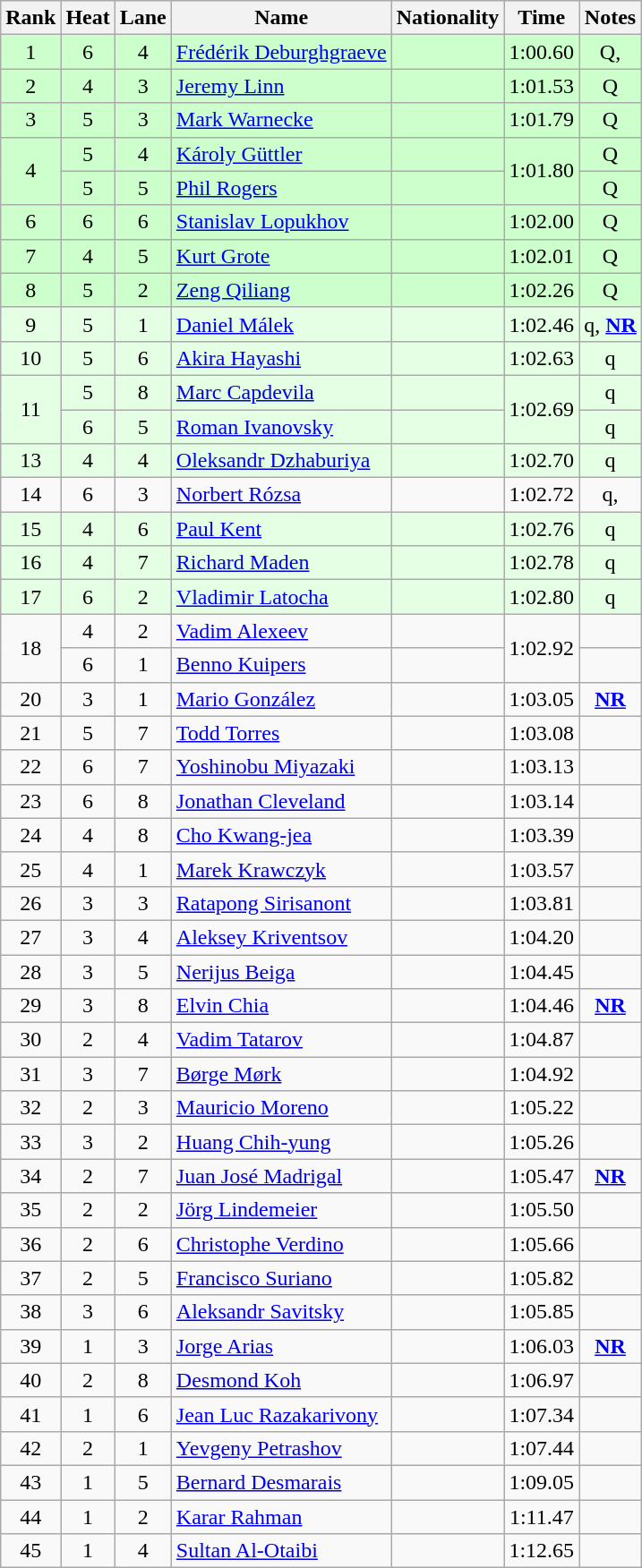<table class="wikitable sortable" style="text-align:center">
<tr>
<th>Rank</th>
<th>Heat</th>
<th>Lane</th>
<th>Name</th>
<th>Nationality</th>
<th>Time</th>
<th>Notes</th>
</tr>
<tr bgcolor=#cfc>
<td>1</td>
<td>6</td>
<td>4</td>
<td align=left><a href='#'>Frédérik Deburghgraeve</a></td>
<td align=left></td>
<td>1:00.60</td>
<td>Q, </td>
</tr>
<tr bgcolor=#cfc>
<td>2</td>
<td>4</td>
<td>3</td>
<td align=left><a href='#'>Jeremy Linn</a></td>
<td align=left></td>
<td>1:01.53</td>
<td>Q</td>
</tr>
<tr bgcolor=#cfc>
<td>3</td>
<td>5</td>
<td>3</td>
<td align=left><a href='#'>Mark Warnecke</a></td>
<td align=left></td>
<td>1:01.79</td>
<td>Q</td>
</tr>
<tr bgcolor=#cfc>
<td rowspan=2>4</td>
<td>5</td>
<td>4</td>
<td align=left><a href='#'>Károly Güttler</a></td>
<td align=left></td>
<td rowspan=2>1:01.80</td>
<td>Q</td>
</tr>
<tr bgcolor=#cfc>
<td>5</td>
<td>5</td>
<td align=left><a href='#'>Phil Rogers</a></td>
<td align=left></td>
<td>Q</td>
</tr>
<tr bgcolor=#cfc>
<td>6</td>
<td>6</td>
<td>6</td>
<td align=left><a href='#'>Stanislav Lopukhov</a></td>
<td align=left></td>
<td>1:02.00</td>
<td>Q</td>
</tr>
<tr bgcolor=#cfc>
<td>7</td>
<td>4</td>
<td>5</td>
<td align=left><a href='#'>Kurt Grote</a></td>
<td align=left></td>
<td>1:02.01</td>
<td>Q</td>
</tr>
<tr bgcolor=#cfc>
<td>8</td>
<td>5</td>
<td>2</td>
<td align=left><a href='#'>Zeng Qiliang</a></td>
<td align=left></td>
<td>1:02.26</td>
<td>Q</td>
</tr>
<tr bgcolor=e5ffe5>
<td>9</td>
<td>5</td>
<td>1</td>
<td align=left><a href='#'>Daniel Málek</a></td>
<td align=left></td>
<td>1:02.46</td>
<td>q, <strong><a href='#'>NR</a></strong></td>
</tr>
<tr bgcolor=e5ffe5>
<td>10</td>
<td>5</td>
<td>6</td>
<td align=left><a href='#'>Akira Hayashi</a></td>
<td align=left></td>
<td>1:02.63</td>
<td>q</td>
</tr>
<tr bgcolor=e5ffe5>
<td rowspan=2>11</td>
<td>5</td>
<td>8</td>
<td align=left><a href='#'>Marc Capdevila</a></td>
<td align=left></td>
<td rowspan=2>1:02.69</td>
<td>q</td>
</tr>
<tr bgcolor=e5ffe5>
<td>6</td>
<td>5</td>
<td align=left><a href='#'>Roman Ivanovsky</a></td>
<td align=left></td>
<td>q</td>
</tr>
<tr bgcolor=e5ffe5>
<td>13</td>
<td>4</td>
<td>4</td>
<td align=left><a href='#'>Oleksandr Dzhaburiya</a></td>
<td align=left></td>
<td>1:02.70</td>
<td>q</td>
</tr>
<tr>
<td>14</td>
<td>6</td>
<td>3</td>
<td align=left><a href='#'>Norbert Rózsa</a></td>
<td align=left></td>
<td>1:02.72</td>
<td>q, </td>
</tr>
<tr bgcolor=e5ffe5>
<td>15</td>
<td>4</td>
<td>6</td>
<td align=left><a href='#'>Paul Kent</a></td>
<td align=left></td>
<td>1:02.76</td>
<td>q</td>
</tr>
<tr bgcolor=e5ffe5>
<td>16</td>
<td>4</td>
<td>7</td>
<td align=left><a href='#'>Richard Maden</a></td>
<td align=left></td>
<td>1:02.78</td>
<td>q</td>
</tr>
<tr bgcolor=e5ffe5>
<td>17</td>
<td>6</td>
<td>2</td>
<td align=left><a href='#'>Vladimir Latocha</a></td>
<td align=left></td>
<td>1:02.80</td>
<td>q</td>
</tr>
<tr>
<td rowspan=2>18</td>
<td>4</td>
<td>2</td>
<td align=left><a href='#'>Vadim Alexeev</a></td>
<td align=left></td>
<td rowspan=2>1:02.92</td>
<td></td>
</tr>
<tr>
<td>6</td>
<td>1</td>
<td align=left><a href='#'>Benno Kuipers</a></td>
<td align=left></td>
<td></td>
</tr>
<tr>
<td>20</td>
<td>3</td>
<td>1</td>
<td align=left><a href='#'>Mario González</a></td>
<td align=left></td>
<td>1:03.05</td>
<td><strong><a href='#'>NR</a></strong></td>
</tr>
<tr>
<td>21</td>
<td>5</td>
<td>7</td>
<td align=left><a href='#'>Todd Torres</a></td>
<td align=left></td>
<td>1:03.08</td>
<td></td>
</tr>
<tr>
<td>22</td>
<td>6</td>
<td>7</td>
<td align=left><a href='#'>Yoshinobu Miyazaki</a></td>
<td align=left></td>
<td>1:03.13</td>
<td></td>
</tr>
<tr>
<td>23</td>
<td>6</td>
<td>8</td>
<td align=left><a href='#'>Jonathan Cleveland</a></td>
<td align=left></td>
<td>1:03.14</td>
<td></td>
</tr>
<tr>
<td>24</td>
<td>4</td>
<td>8</td>
<td align=left><a href='#'>Cho Kwang-jea</a></td>
<td align=left></td>
<td>1:03.39</td>
<td></td>
</tr>
<tr>
<td>25</td>
<td>4</td>
<td>1</td>
<td align=left><a href='#'>Marek Krawczyk</a></td>
<td align=left></td>
<td>1:03.57</td>
<td></td>
</tr>
<tr>
<td>26</td>
<td>3</td>
<td>3</td>
<td align=left><a href='#'>Ratapong Sirisanont</a></td>
<td align=left></td>
<td>1:03.81</td>
<td></td>
</tr>
<tr>
<td>27</td>
<td>3</td>
<td>4</td>
<td align=left><a href='#'>Aleksey Kriventsov</a></td>
<td align=left></td>
<td>1:04.20</td>
<td></td>
</tr>
<tr>
<td>28</td>
<td>3</td>
<td>5</td>
<td align=left><a href='#'>Nerijus Beiga</a></td>
<td align=left></td>
<td>1:04.45</td>
<td></td>
</tr>
<tr>
<td>29</td>
<td>3</td>
<td>8</td>
<td align=left><a href='#'>Elvin Chia</a></td>
<td align=left></td>
<td>1:04.46</td>
<td><strong><a href='#'>NR</a></strong></td>
</tr>
<tr>
<td>30</td>
<td>2</td>
<td>4</td>
<td align=left><a href='#'>Vadim Tatarov</a></td>
<td align=left></td>
<td>1:04.87</td>
<td></td>
</tr>
<tr>
<td>31</td>
<td>3</td>
<td>7</td>
<td align=left><a href='#'>Børge Mørk</a></td>
<td align=left></td>
<td>1:04.92</td>
<td></td>
</tr>
<tr>
<td>32</td>
<td>2</td>
<td>3</td>
<td align=left><a href='#'>Mauricio Moreno</a></td>
<td align=left></td>
<td>1:05.22</td>
<td></td>
</tr>
<tr>
<td>33</td>
<td>3</td>
<td>2</td>
<td align=left><a href='#'>Huang Chih-yung</a></td>
<td align=left></td>
<td>1:05.26</td>
<td></td>
</tr>
<tr>
<td>34</td>
<td>2</td>
<td>7</td>
<td align=left><a href='#'>Juan José Madrigal</a></td>
<td align=left></td>
<td>1:05.47</td>
<td><strong><a href='#'>NR</a></strong></td>
</tr>
<tr>
<td>35</td>
<td>2</td>
<td>2</td>
<td align=left><a href='#'>Jörg Lindemeier</a></td>
<td align=left></td>
<td>1:05.50</td>
<td></td>
</tr>
<tr>
<td>36</td>
<td>2</td>
<td>6</td>
<td align=left><a href='#'>Christophe Verdino</a></td>
<td align=left></td>
<td>1:05.66</td>
<td></td>
</tr>
<tr>
<td>37</td>
<td>2</td>
<td>5</td>
<td align=left><a href='#'>Francisco Suriano</a></td>
<td align=left></td>
<td>1:05.82</td>
<td></td>
</tr>
<tr>
<td>38</td>
<td>3</td>
<td>6</td>
<td align=left><a href='#'>Aleksandr Savitsky</a></td>
<td align=left></td>
<td>1:05.85</td>
<td></td>
</tr>
<tr>
<td>39</td>
<td>1</td>
<td>3</td>
<td align=left><a href='#'>Jorge Arias</a></td>
<td align=left></td>
<td>1:06.03</td>
<td><strong><a href='#'>NR</a></strong></td>
</tr>
<tr>
<td>40</td>
<td>2</td>
<td>8</td>
<td align=left><a href='#'>Desmond Koh</a></td>
<td align=left></td>
<td>1:06.97</td>
<td></td>
</tr>
<tr>
<td>41</td>
<td>1</td>
<td>6</td>
<td align=left><a href='#'>Jean Luc Razakarivony</a></td>
<td align=left></td>
<td>1:07.34</td>
<td></td>
</tr>
<tr>
<td>42</td>
<td>2</td>
<td>1</td>
<td align=left><a href='#'>Yevgeny Petrashov</a></td>
<td align=left></td>
<td>1:07.44</td>
<td></td>
</tr>
<tr>
<td>43</td>
<td>1</td>
<td>5</td>
<td align=left><a href='#'>Bernard Desmarais</a></td>
<td align=left></td>
<td>1:09.05</td>
<td></td>
</tr>
<tr>
<td>44</td>
<td>1</td>
<td>2</td>
<td align=left><a href='#'>Karar Rahman</a></td>
<td align=left></td>
<td>1:11.47</td>
<td></td>
</tr>
<tr>
<td>45</td>
<td>1</td>
<td>4</td>
<td align=left><a href='#'>Sultan Al-Otaibi</a></td>
<td align=left></td>
<td>1:12.65</td>
<td></td>
</tr>
</table>
